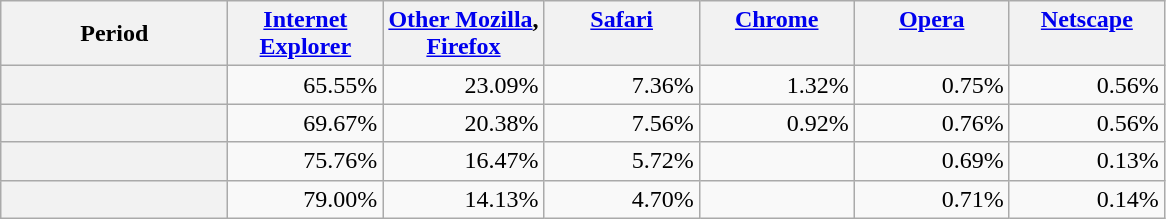<table class="wikitable plainrowheaders sortable" style="text-align:right;white-space:nowrap">
<tr>
<th scope="col" style="width:9em">Period<br></th>
<th scope="col" style="width:6em"><a href='#'>Internet<br>Explorer</a><br></th>
<th scope="col" style="width:6em"><a href='#'>Other Mozilla</a>, <br><a href='#'>Firefox</a><br></th>
<th scope="col" style="width:6em"><a href='#'>Safari</a><br><br></th>
<th scope="col" style="width:6em"><a href='#'>Chrome</a><br><br></th>
<th scope="col" style="width:6em"><a href='#'>Opera</a><br><br></th>
<th scope="col" style="width:6em"><a href='#'>Netscape</a><br><br></th>
</tr>
<tr>
<th scope="row" style="text-align:right;"> </th>
<td>65.55%</td>
<td>23.09%</td>
<td>7.36%</td>
<td>1.32%</td>
<td>0.75%</td>
<td>0.56%</td>
</tr>
<tr>
<th scope="row" style="text-align:right;"> </th>
<td>69.67%</td>
<td>20.38%</td>
<td>7.56%</td>
<td>0.92%</td>
<td>0.76%</td>
<td>0.56%</td>
</tr>
<tr>
<th scope="row" style="text-align:right;"> </th>
<td>75.76%</td>
<td>16.47%</td>
<td>5.72%</td>
<td></td>
<td>0.69%</td>
<td>0.13%</td>
</tr>
<tr>
<th scope="row" style="text-align:right;"> </th>
<td>79.00%</td>
<td>14.13%</td>
<td>4.70%</td>
<td></td>
<td>0.71%</td>
<td>0.14%</td>
</tr>
</table>
